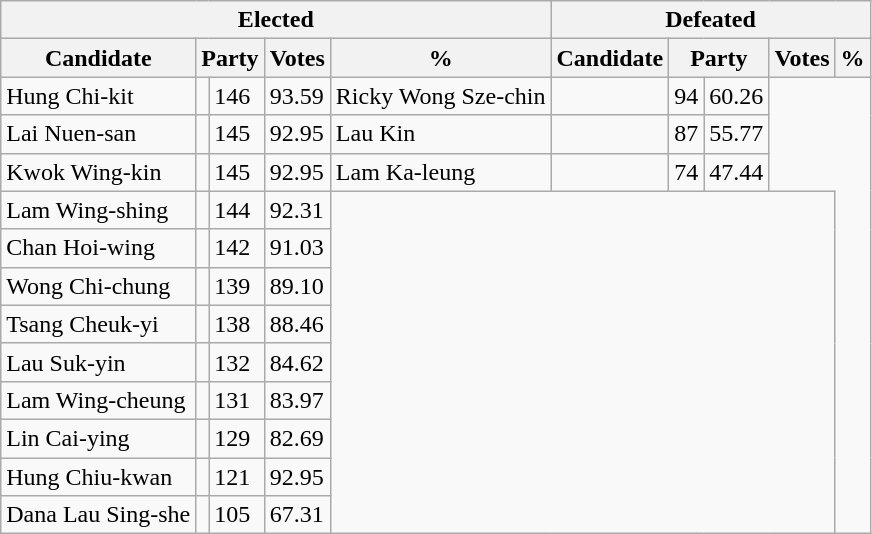<table class="wikitable">
<tr>
<th colspan="5">Elected</th>
<th colspan="5">Defeated</th>
</tr>
<tr>
<th>Candidate</th>
<th colspan="2">Party</th>
<th>Votes</th>
<th>%</th>
<th>Candidate</th>
<th colspan="2">Party</th>
<th>Votes</th>
<th>%</th>
</tr>
<tr>
<td>Hung Chi-kit</td>
<td></td>
<td>146</td>
<td>93.59</td>
<td>Ricky Wong Sze-chin</td>
<td></td>
<td>94</td>
<td>60.26</td>
</tr>
<tr>
<td>Lai Nuen-san</td>
<td></td>
<td>145</td>
<td>92.95</td>
<td>Lau Kin</td>
<td></td>
<td>87</td>
<td>55.77</td>
</tr>
<tr>
<td>Kwok Wing-kin</td>
<td></td>
<td>145</td>
<td>92.95</td>
<td>Lam Ka-leung</td>
<td></td>
<td>74</td>
<td>47.44</td>
</tr>
<tr>
<td>Lam Wing-shing</td>
<td></td>
<td>144</td>
<td>92.31</td>
<td colspan="5" rowspan="9"></td>
</tr>
<tr>
<td>Chan Hoi-wing</td>
<td></td>
<td>142</td>
<td>91.03</td>
</tr>
<tr>
<td>Wong Chi-chung</td>
<td></td>
<td>139</td>
<td>89.10</td>
</tr>
<tr>
<td>Tsang Cheuk-yi</td>
<td></td>
<td>138</td>
<td>88.46</td>
</tr>
<tr>
<td>Lau Suk-yin</td>
<td></td>
<td>132</td>
<td>84.62</td>
</tr>
<tr>
<td>Lam Wing-cheung</td>
<td></td>
<td>131</td>
<td>83.97</td>
</tr>
<tr>
<td>Lin Cai-ying</td>
<td></td>
<td>129</td>
<td>82.69</td>
</tr>
<tr>
<td>Hung Chiu-kwan</td>
<td></td>
<td>121</td>
<td>92.95</td>
</tr>
<tr>
<td>Dana Lau Sing-she</td>
<td></td>
<td>105</td>
<td>67.31</td>
</tr>
</table>
